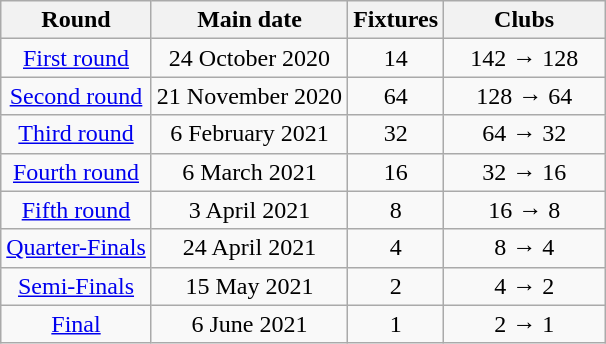<table class="wikitable" style="text-align:center">
<tr>
<th>Round</th>
<th>Main date</th>
<th>Fixtures</th>
<th style="width:100px">Clubs</th>
</tr>
<tr>
<td><a href='#'>First round</a></td>
<td>24 October 2020</td>
<td>14</td>
<td>142 → 128</td>
</tr>
<tr>
<td><a href='#'>Second round</a></td>
<td>21 November 2020</td>
<td>64</td>
<td>128 → 64</td>
</tr>
<tr>
<td><a href='#'>Third round</a></td>
<td>6 February 2021</td>
<td>32</td>
<td>64 → 32</td>
</tr>
<tr>
<td><a href='#'>Fourth round</a></td>
<td>6 March 2021</td>
<td>16</td>
<td>32 → 16</td>
</tr>
<tr>
<td><a href='#'>Fifth round</a></td>
<td>3 April 2021</td>
<td>8</td>
<td>16 → 8</td>
</tr>
<tr>
<td><a href='#'>Quarter-Finals</a></td>
<td>24 April 2021</td>
<td>4</td>
<td>8 → 4</td>
</tr>
<tr>
<td><a href='#'>Semi-Finals</a></td>
<td>15 May 2021</td>
<td>2</td>
<td>4 → 2</td>
</tr>
<tr>
<td><a href='#'>Final</a></td>
<td>6 June 2021</td>
<td>1</td>
<td>2 → 1</td>
</tr>
</table>
